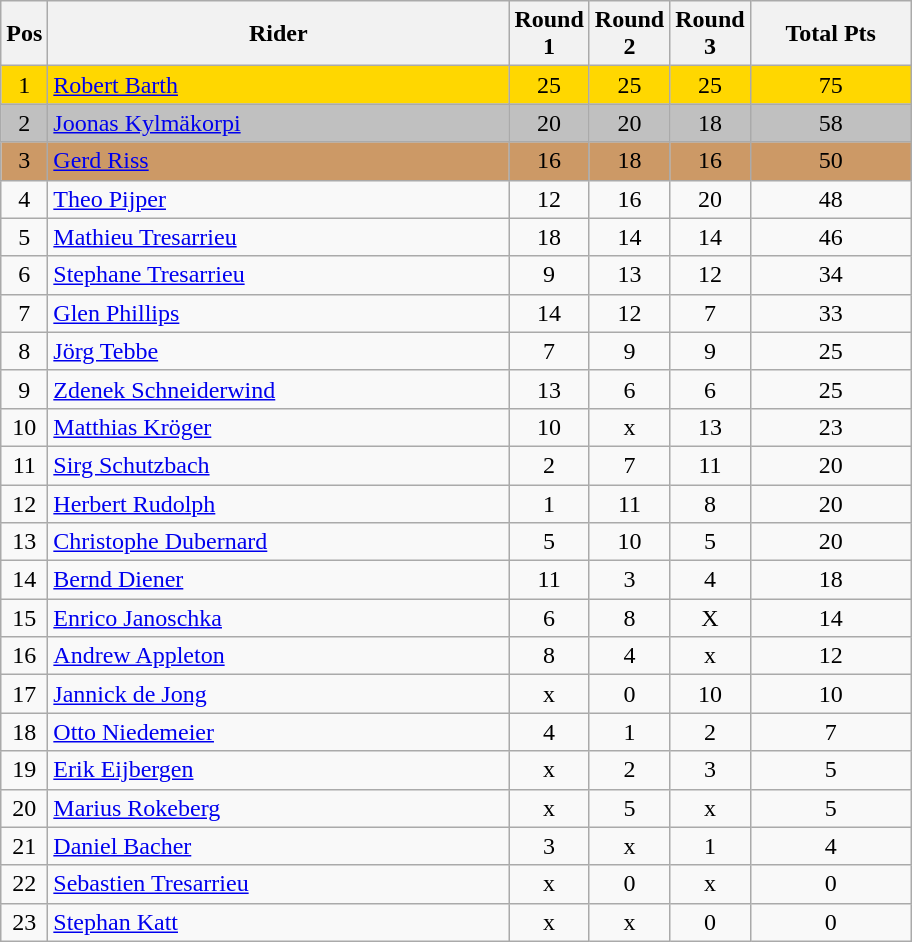<table class="wikitable" style="font-size: 100%">
<tr>
<th width=20>Pos</th>
<th width=300>Rider</th>
<th width=40>Round 1</th>
<th width=40>Round 2</th>
<th width=40>Round 3</th>
<th width=100>Total Pts</th>
</tr>
<tr align=center style="background-color: gold;">
<td>1</td>
<td align="left"> <a href='#'>Robert Barth</a></td>
<td>25</td>
<td>25</td>
<td>25</td>
<td>75</td>
</tr>
<tr align=center style="background-color: silver;">
<td>2</td>
<td align="left"> <a href='#'>Joonas Kylmäkorpi</a></td>
<td>20</td>
<td>20</td>
<td>18</td>
<td>58</td>
</tr>
<tr align=center style="background-color: #cc9966;">
<td>3</td>
<td align="left"> <a href='#'>Gerd Riss</a></td>
<td>16</td>
<td>18</td>
<td>16</td>
<td>50</td>
</tr>
<tr align=center>
<td>4</td>
<td align="left"> <a href='#'>Theo Pijper</a></td>
<td>12</td>
<td>16</td>
<td>20</td>
<td>48</td>
</tr>
<tr align=center>
<td>5</td>
<td align="left"> <a href='#'>Mathieu Tresarrieu</a></td>
<td>18</td>
<td>14</td>
<td>14</td>
<td>46</td>
</tr>
<tr align=center>
<td>6</td>
<td align="left"> <a href='#'>Stephane Tresarrieu</a></td>
<td>9</td>
<td>13</td>
<td>12</td>
<td>34</td>
</tr>
<tr align=center>
<td>7</td>
<td align="left"> <a href='#'>Glen Phillips</a></td>
<td>14</td>
<td>12</td>
<td>7</td>
<td>33</td>
</tr>
<tr align=center>
<td>8</td>
<td align="left"> <a href='#'>Jörg Tebbe</a></td>
<td>7</td>
<td>9</td>
<td>9</td>
<td>25</td>
</tr>
<tr align=center>
<td>9</td>
<td align="left"> <a href='#'>Zdenek Schneiderwind</a></td>
<td>13</td>
<td>6</td>
<td>6</td>
<td>25</td>
</tr>
<tr align=center>
<td>10</td>
<td align="left"> <a href='#'>Matthias Kröger</a></td>
<td>10</td>
<td>x</td>
<td>13</td>
<td>23</td>
</tr>
<tr align=center>
<td>11</td>
<td align="left"> <a href='#'>Sirg Schutzbach</a></td>
<td>2</td>
<td>7</td>
<td>11</td>
<td>20</td>
</tr>
<tr align=center>
<td>12</td>
<td align="left"> <a href='#'>Herbert Rudolph</a></td>
<td>1</td>
<td>11</td>
<td>8</td>
<td>20</td>
</tr>
<tr align=center>
<td>13</td>
<td align="left"> <a href='#'>Christophe Dubernard</a></td>
<td>5</td>
<td>10</td>
<td>5</td>
<td>20</td>
</tr>
<tr align=center>
<td>14</td>
<td align="left"> <a href='#'>Bernd Diener</a></td>
<td>11</td>
<td>3</td>
<td>4</td>
<td>18</td>
</tr>
<tr align=center>
<td>15</td>
<td align="left"> <a href='#'>Enrico Janoschka</a></td>
<td>6</td>
<td>8</td>
<td>X</td>
<td>14</td>
</tr>
<tr align=center>
<td>16</td>
<td align="left"> <a href='#'>Andrew Appleton</a></td>
<td>8</td>
<td>4</td>
<td>x</td>
<td>12</td>
</tr>
<tr align=center>
<td>17</td>
<td align="left"> <a href='#'>Jannick de Jong</a></td>
<td>x</td>
<td>0</td>
<td>10</td>
<td>10</td>
</tr>
<tr align=center>
<td>18</td>
<td align="left"> <a href='#'>Otto Niedemeier</a></td>
<td>4</td>
<td>1</td>
<td>2</td>
<td>7</td>
</tr>
<tr align=center>
<td>19</td>
<td align="left"> <a href='#'>Erik Eijbergen</a></td>
<td>x</td>
<td>2</td>
<td>3</td>
<td>5</td>
</tr>
<tr align=center>
<td>20</td>
<td align="left"> <a href='#'>Marius Rokeberg</a></td>
<td>x</td>
<td>5</td>
<td>x</td>
<td>5</td>
</tr>
<tr align=center>
<td>21</td>
<td align="left"> <a href='#'>Daniel Bacher</a></td>
<td>3</td>
<td>x</td>
<td>1</td>
<td>4</td>
</tr>
<tr align=center>
<td>22</td>
<td align="left"> <a href='#'>Sebastien Tresarrieu</a></td>
<td>x</td>
<td>0</td>
<td>x</td>
<td>0</td>
</tr>
<tr align=center>
<td>23</td>
<td align="left"> <a href='#'>Stephan Katt</a></td>
<td>x</td>
<td>x</td>
<td>0</td>
<td>0</td>
</tr>
</table>
